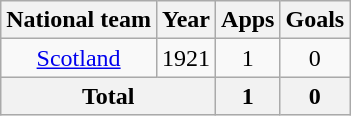<table class="wikitable" style="text-align:center">
<tr>
<th>National team</th>
<th>Year</th>
<th>Apps</th>
<th>Goals</th>
</tr>
<tr>
<td><a href='#'>Scotland</a></td>
<td>1921</td>
<td>1</td>
<td>0</td>
</tr>
<tr>
<th colspan="2">Total</th>
<th>1</th>
<th>0</th>
</tr>
</table>
